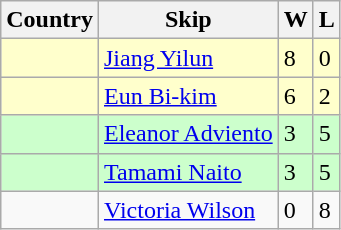<table class=wikitable>
<tr>
<th>Country</th>
<th>Skip</th>
<th>W</th>
<th>L</th>
</tr>
<tr bgcolor=#ffffcc>
<td></td>
<td><a href='#'>Jiang Yilun</a></td>
<td>8</td>
<td>0</td>
</tr>
<tr bgcolor=#ffffcc>
<td></td>
<td><a href='#'>Eun Bi-kim</a></td>
<td>6</td>
<td>2</td>
</tr>
<tr bgcolor=#ccffcc>
<td></td>
<td><a href='#'>Eleanor Adviento</a></td>
<td>3</td>
<td>5</td>
</tr>
<tr bgcolor=#ccffcc>
<td></td>
<td><a href='#'>Tamami Naito</a></td>
<td>3</td>
<td>5</td>
</tr>
<tr>
<td></td>
<td><a href='#'>Victoria Wilson</a></td>
<td>0</td>
<td>8</td>
</tr>
</table>
